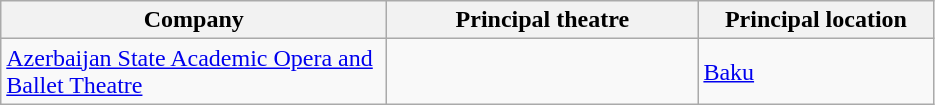<table class="wikitable">
<tr>
<th width=250>Company</th>
<th width=200>Principal theatre</th>
<th width=150>Principal location</th>
</tr>
<tr>
<td><a href='#'>Azerbaijan State Academic Opera and Ballet Theatre</a></td>
<td></td>
<td><a href='#'>Baku</a></td>
</tr>
</table>
